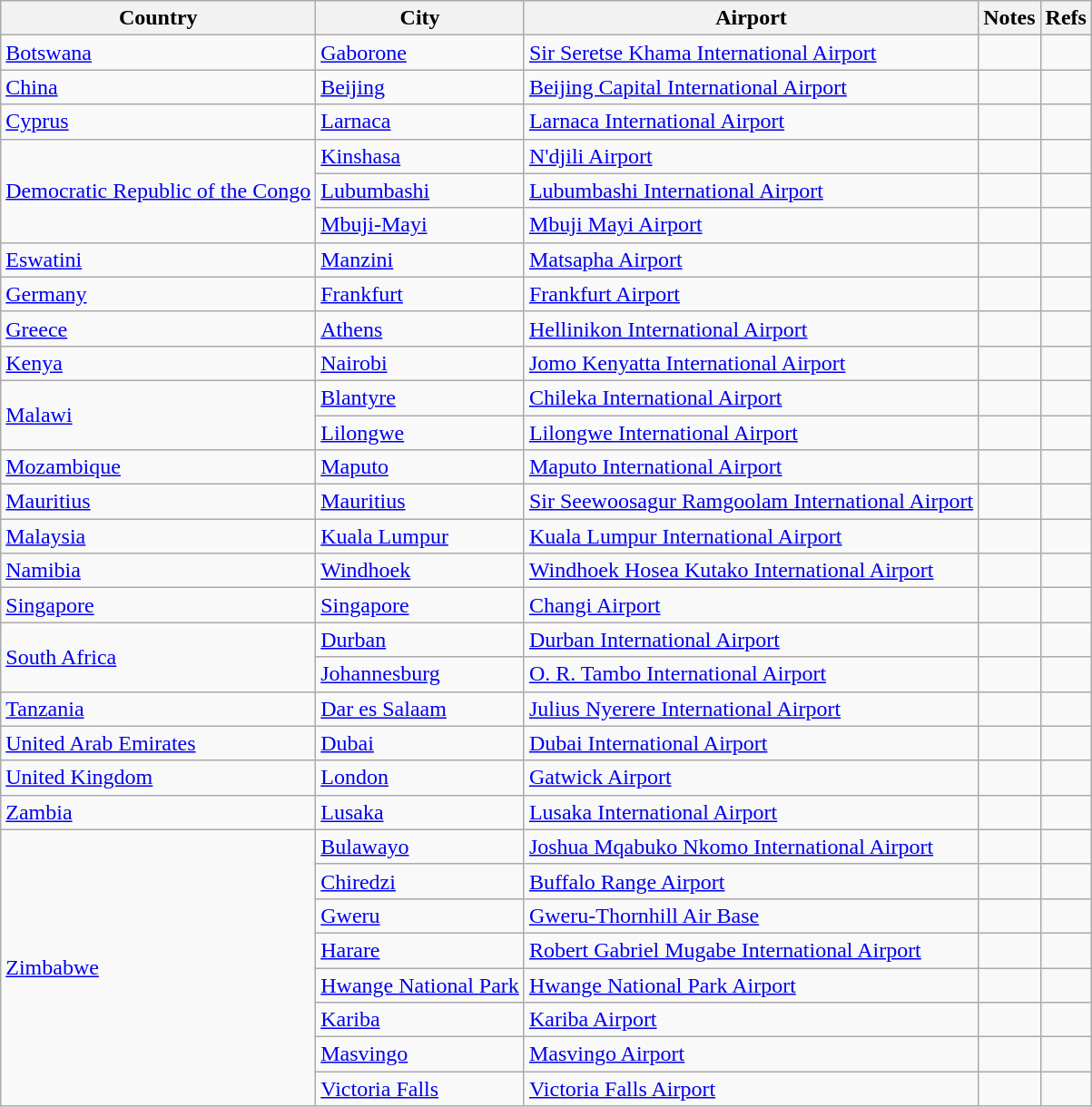<table class="wikitable sortable">
<tr>
<th>Country</th>
<th>City</th>
<th>Airport</th>
<th>Notes</th>
<th class="unsortable">Refs</th>
</tr>
<tr>
<td><a href='#'>Botswana</a></td>
<td><a href='#'>Gaborone</a></td>
<td><a href='#'>Sir Seretse Khama International Airport</a></td>
<td></td>
<td align=center></td>
</tr>
<tr>
<td><a href='#'>China</a></td>
<td><a href='#'>Beijing</a></td>
<td><a href='#'>Beijing Capital International Airport</a></td>
<td></td>
<td align=center></td>
</tr>
<tr>
<td><a href='#'>Cyprus</a></td>
<td><a href='#'>Larnaca</a></td>
<td><a href='#'>Larnaca International Airport</a></td>
<td></td>
<td align=center></td>
</tr>
<tr>
<td rowspan="3"><a href='#'>Democratic Republic of the Congo</a></td>
<td><a href='#'>Kinshasa</a></td>
<td><a href='#'>N'djili Airport</a></td>
<td></td>
<td align=center></td>
</tr>
<tr>
<td><a href='#'>Lubumbashi</a></td>
<td><a href='#'>Lubumbashi International Airport</a></td>
<td></td>
<td align=center></td>
</tr>
<tr>
<td><a href='#'>Mbuji-Mayi</a></td>
<td><a href='#'>Mbuji Mayi Airport</a></td>
<td></td>
<td align=center></td>
</tr>
<tr>
<td><a href='#'>Eswatini</a></td>
<td><a href='#'>Manzini</a></td>
<td><a href='#'>Matsapha Airport</a></td>
<td></td>
<td align=center></td>
</tr>
<tr>
<td><a href='#'>Germany</a></td>
<td><a href='#'>Frankfurt</a></td>
<td><a href='#'>Frankfurt Airport</a></td>
<td></td>
<td align=center></td>
</tr>
<tr>
<td><a href='#'>Greece</a></td>
<td><a href='#'>Athens</a></td>
<td><a href='#'>Hellinikon International Airport</a></td>
<td></td>
<td align=center></td>
</tr>
<tr>
<td><a href='#'>Kenya</a></td>
<td><a href='#'>Nairobi</a></td>
<td><a href='#'>Jomo Kenyatta International Airport</a></td>
<td></td>
<td align=center></td>
</tr>
<tr>
<td rowspan="2"><a href='#'>Malawi</a></td>
<td><a href='#'>Blantyre</a></td>
<td><a href='#'>Chileka International Airport</a></td>
<td></td>
<td align=center></td>
</tr>
<tr>
<td><a href='#'>Lilongwe</a></td>
<td><a href='#'>Lilongwe International Airport</a></td>
<td></td>
<td align=center></td>
</tr>
<tr>
<td><a href='#'>Mozambique</a></td>
<td><a href='#'>Maputo</a></td>
<td><a href='#'>Maputo International Airport</a></td>
<td></td>
<td align=center></td>
</tr>
<tr>
<td><a href='#'>Mauritius</a></td>
<td><a href='#'>Mauritius</a></td>
<td><a href='#'>Sir Seewoosagur Ramgoolam International Airport</a></td>
<td></td>
<td align=center></td>
</tr>
<tr>
<td><a href='#'>Malaysia</a></td>
<td><a href='#'>Kuala Lumpur</a></td>
<td><a href='#'>Kuala Lumpur International Airport</a></td>
<td></td>
<td align=center></td>
</tr>
<tr>
<td><a href='#'>Namibia</a></td>
<td><a href='#'>Windhoek</a></td>
<td><a href='#'>Windhoek Hosea Kutako International Airport</a></td>
<td></td>
<td align=center></td>
</tr>
<tr>
<td><a href='#'>Singapore</a></td>
<td><a href='#'>Singapore</a></td>
<td><a href='#'>Changi Airport</a></td>
<td></td>
<td align=center></td>
</tr>
<tr>
<td rowspan="2"><a href='#'>South Africa</a></td>
<td><a href='#'>Durban</a></td>
<td><a href='#'>Durban International Airport</a></td>
<td></td>
<td align=center></td>
</tr>
<tr>
<td><a href='#'>Johannesburg</a></td>
<td><a href='#'>O. R. Tambo International Airport</a></td>
<td align=center></td>
<td align=center></td>
</tr>
<tr>
<td><a href='#'>Tanzania</a></td>
<td><a href='#'>Dar es Salaam</a></td>
<td><a href='#'>Julius Nyerere International Airport</a></td>
<td align=center></td>
<td align=center></td>
</tr>
<tr>
<td><a href='#'>United Arab Emirates</a></td>
<td><a href='#'>Dubai</a></td>
<td><a href='#'>Dubai International Airport</a></td>
<td></td>
<td align=center></td>
</tr>
<tr>
<td><a href='#'>United Kingdom</a></td>
<td><a href='#'>London</a></td>
<td><a href='#'>Gatwick Airport</a></td>
<td></td>
<td align=center></td>
</tr>
<tr>
<td><a href='#'>Zambia</a></td>
<td><a href='#'>Lusaka</a></td>
<td><a href='#'>Lusaka International Airport</a></td>
<td></td>
<td align=center></td>
</tr>
<tr>
<td rowspan="8"><a href='#'>Zimbabwe</a></td>
<td><a href='#'>Bulawayo</a></td>
<td><a href='#'>Joshua Mqabuko Nkomo International Airport</a></td>
<td align=center></td>
<td align=center></td>
</tr>
<tr>
<td><a href='#'>Chiredzi</a></td>
<td><a href='#'>Buffalo Range Airport</a></td>
<td></td>
<td align=center></td>
</tr>
<tr>
<td><a href='#'>Gweru</a></td>
<td><a href='#'>Gweru-Thornhill Air Base</a></td>
<td></td>
<td align=center></td>
</tr>
<tr>
<td><a href='#'>Harare</a></td>
<td><a href='#'>Robert Gabriel Mugabe International Airport</a></td>
<td></td>
<td align=center></td>
</tr>
<tr>
<td><a href='#'>Hwange National Park</a></td>
<td><a href='#'>Hwange National Park Airport</a></td>
<td></td>
<td align=center></td>
</tr>
<tr>
<td><a href='#'>Kariba</a></td>
<td><a href='#'>Kariba Airport</a></td>
<td></td>
<td align=center></td>
</tr>
<tr>
<td><a href='#'>Masvingo</a></td>
<td><a href='#'>Masvingo Airport</a></td>
<td></td>
<td align=center></td>
</tr>
<tr>
<td><a href='#'>Victoria Falls</a></td>
<td><a href='#'>Victoria Falls Airport</a></td>
<td align=center></td>
<td align=center></td>
</tr>
</table>
